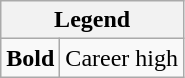<table class="wikitable">
<tr>
<th colspan="2">Legend</th>
</tr>
<tr>
<td><strong>Bold</strong></td>
<td>Career high</td>
</tr>
</table>
